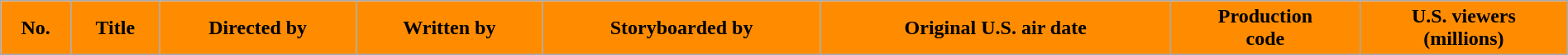<table class="wikitable plainrowheaders" style="width:100%; margin:auto; background:#FFFFF;">
<tr>
<th style="background:#FF8C00; color:#000; text-align:center;">No.</th>
<th ! style="background:#FF8C00; color:#000; text-align:center;">Title</th>
<th ! style="background:#FF8C00; color:#000; text-align:center;">Directed by</th>
<th ! style="background:#FF8C00; color:#000; text-align:center;">Written by</th>
<th style="background:#FF8C00; color:#000; text-align:center;">Storyboarded by</th>
<th ! style="background:#FF8C00; color:#000; text-align:center;">Original U.S. air date</th>
<th ! style="background:#FF8C00; color:#000; text-align:center;">Production<br>code</th>
<th ! style="background:#FF8C00; color:#000; text-align:center;">U.S. viewers<br>(millions)<br>


















</th>
</tr>
</table>
